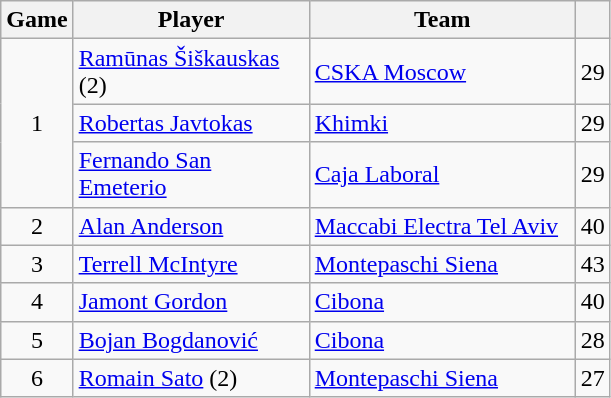<table class="wikitable sortable" style="text-align: center;">
<tr>
<th style="text-align:center;">Game</th>
<th style="text-align:center; width:150px;">Player</th>
<th style="text-align:center; width:170px;">Team</th>
<th style="text-align:center;"></th>
</tr>
<tr>
<td rowspan=3>1</td>
<td align="left"> <a href='#'>Ramūnas Šiškauskas</a> (2)</td>
<td align="left"> <a href='#'>CSKA Moscow</a></td>
<td>29</td>
</tr>
<tr>
<td align="left"> <a href='#'>Robertas Javtokas</a></td>
<td align="left"> <a href='#'>Khimki</a></td>
<td>29</td>
</tr>
<tr>
<td align="left"> <a href='#'>Fernando San Emeterio</a></td>
<td align="left"> <a href='#'>Caja Laboral</a></td>
<td>29</td>
</tr>
<tr>
<td>2</td>
<td align="left"> <a href='#'>Alan Anderson</a></td>
<td align="left"> <a href='#'>Maccabi Electra Tel Aviv</a></td>
<td>40</td>
</tr>
<tr>
<td>3</td>
<td align="left"> <a href='#'>Terrell McIntyre</a></td>
<td align="left"> <a href='#'>Montepaschi Siena</a></td>
<td>43</td>
</tr>
<tr>
<td>4</td>
<td align="left"> <a href='#'>Jamont Gordon</a></td>
<td align="left"> <a href='#'>Cibona</a></td>
<td>40</td>
</tr>
<tr>
<td>5</td>
<td align="left"> <a href='#'>Bojan Bogdanović</a></td>
<td align="left"> <a href='#'>Cibona</a></td>
<td>28</td>
</tr>
<tr>
<td>6</td>
<td align="left"> <a href='#'>Romain Sato</a> (2)</td>
<td align="left"> <a href='#'>Montepaschi Siena</a></td>
<td>27</td>
</tr>
</table>
